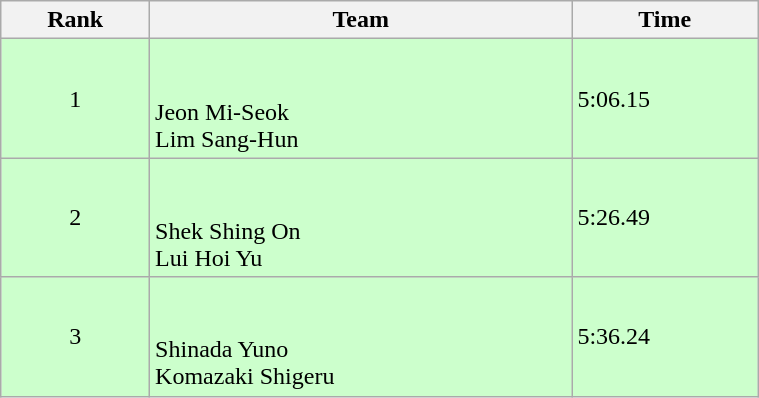<table class="wikitable" width=40%>
<tr>
<th>Rank</th>
<th>Team</th>
<th>Time</th>
</tr>
<tr bgcolor=#ccffcc>
<td align=center>1</td>
<td><br><br>Jeon Mi-Seok<br>Lim Sang-Hun</td>
<td>5:06.15</td>
</tr>
<tr bgcolor=#ccffcc>
<td align=center>2</td>
<td><br><br>Shek Shing On<br>Lui Hoi Yu</td>
<td>5:26.49</td>
</tr>
<tr bgcolor=#ccffcc>
<td align=center>3</td>
<td><br><br>Shinada Yuno<br>Komazaki Shigeru</td>
<td>5:36.24</td>
</tr>
</table>
